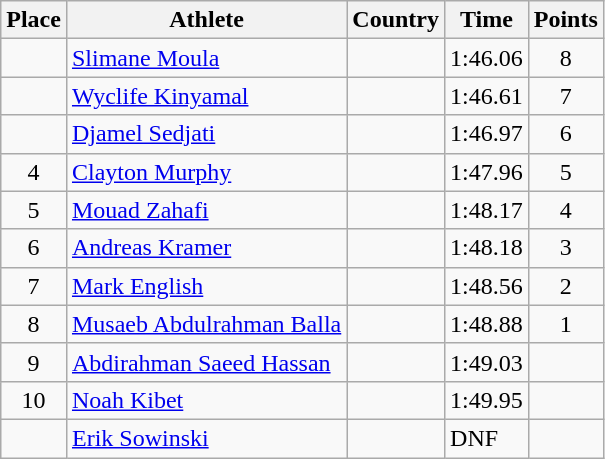<table class="wikitable">
<tr>
<th>Place</th>
<th>Athlete</th>
<th>Country</th>
<th>Time</th>
<th>Points</th>
</tr>
<tr>
<td align=center></td>
<td><a href='#'>Slimane Moula</a></td>
<td></td>
<td>1:46.06</td>
<td align=center>8</td>
</tr>
<tr>
<td align=center></td>
<td><a href='#'>Wyclife Kinyamal</a></td>
<td></td>
<td>1:46.61</td>
<td align=center>7</td>
</tr>
<tr>
<td align=center></td>
<td><a href='#'>Djamel Sedjati</a></td>
<td></td>
<td>1:46.97</td>
<td align=center>6</td>
</tr>
<tr>
<td align=center>4</td>
<td><a href='#'>Clayton Murphy</a></td>
<td></td>
<td>1:47.96</td>
<td align=center>5</td>
</tr>
<tr>
<td align=center>5</td>
<td><a href='#'>Mouad Zahafi</a></td>
<td></td>
<td>1:48.17</td>
<td align=center>4</td>
</tr>
<tr>
<td align=center>6</td>
<td><a href='#'>Andreas Kramer</a></td>
<td></td>
<td>1:48.18</td>
<td align=center>3</td>
</tr>
<tr>
<td align=center>7</td>
<td><a href='#'>Mark English</a></td>
<td></td>
<td>1:48.56</td>
<td align=center>2</td>
</tr>
<tr>
<td align=center>8</td>
<td><a href='#'>Musaeb Abdulrahman Balla</a></td>
<td></td>
<td>1:48.88</td>
<td align=center>1</td>
</tr>
<tr>
<td align=center>9</td>
<td><a href='#'>Abdirahman Saeed Hassan</a></td>
<td></td>
<td>1:49.03</td>
<td align=center></td>
</tr>
<tr>
<td align=center>10</td>
<td><a href='#'>Noah Kibet</a></td>
<td></td>
<td>1:49.95</td>
<td align=center></td>
</tr>
<tr>
<td align=center></td>
<td><a href='#'>Erik Sowinski</a></td>
<td></td>
<td>DNF</td>
<td align=center></td>
</tr>
</table>
